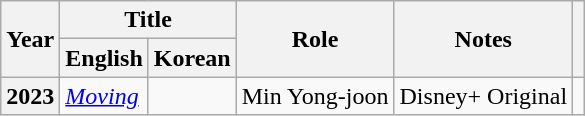<table class="wikitable sortable plainrowheaders">
<tr>
<th rowspan="2" scope="col">Year</th>
<th colspan="2" scope="col">Title</th>
<th rowspan="2" scope="col">Role</th>
<th rowspan="2" scope="col">Notes</th>
<th rowspan="2" scope="col" class="unsortable"></th>
</tr>
<tr>
<th>English</th>
<th>Korean</th>
</tr>
<tr>
<th scope="row">2023</th>
<td><em><a href='#'>Moving</a></em></td>
<td></td>
<td>Min Yong-joon</td>
<td>Disney+ Original</td>
<td></td>
</tr>
</table>
